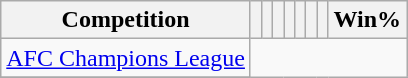<table class="sortable wikitable" style="text-align:center;">
<tr>
<th>Competition</th>
<th></th>
<th></th>
<th></th>
<th></th>
<th></th>
<th></th>
<th></th>
<th>Win%</th>
</tr>
<tr>
<td align=left><a href='#'>AFC Champions League</a><br></td>
</tr>
<tr>
</tr>
</table>
